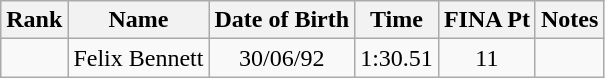<table class="wikitable sortable" style="text-align:center">
<tr>
<th>Rank</th>
<th>Name</th>
<th>Date of Birth</th>
<th>Time</th>
<th>FINA Pt</th>
<th>Notes</th>
</tr>
<tr>
<td></td>
<td align=left> Felix Bennett</td>
<td>30/06/92</td>
<td>1:30.51</td>
<td>11</td>
<td></td>
</tr>
</table>
